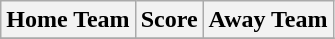<table class="wikitable" style="text-align: center">
<tr>
<th>Home Team</th>
<th>Score</th>
<th>Away Team</th>
</tr>
<tr>
</tr>
</table>
